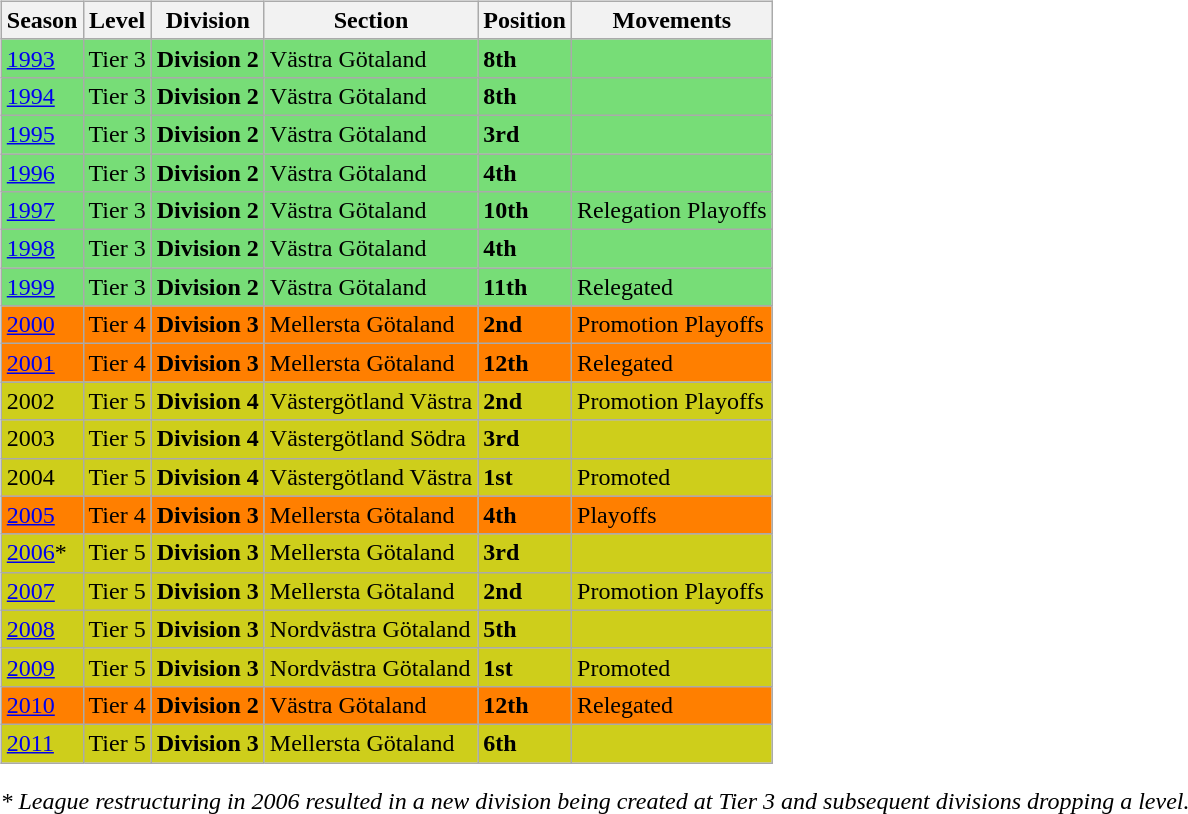<table>
<tr>
<td valign="top" width=0%><br><table class="wikitable">
<tr style="background:#f0f6fa;">
<th><strong>Season</strong></th>
<th><strong>Level</strong></th>
<th><strong>Division</strong></th>
<th><strong>Section</strong></th>
<th><strong>Position</strong></th>
<th><strong>Movements</strong></th>
</tr>
<tr>
<td style="background:#77DD77;"><a href='#'>1993</a></td>
<td style="background:#77DD77;">Tier 3</td>
<td style="background:#77DD77;"><strong>Division 2</strong></td>
<td style="background:#77DD77;">Västra Götaland</td>
<td style="background:#77DD77;"><strong>8th</strong></td>
<td style="background:#77DD77;"></td>
</tr>
<tr>
<td style="background:#77DD77;"><a href='#'>1994</a></td>
<td style="background:#77DD77;">Tier 3</td>
<td style="background:#77DD77;"><strong>Division 2</strong></td>
<td style="background:#77DD77;">Västra Götaland</td>
<td style="background:#77DD77;"><strong>8th</strong></td>
<td style="background:#77DD77;"></td>
</tr>
<tr>
<td style="background:#77DD77;"><a href='#'>1995</a></td>
<td style="background:#77DD77;">Tier 3</td>
<td style="background:#77DD77;"><strong>Division 2</strong></td>
<td style="background:#77DD77;">Västra Götaland</td>
<td style="background:#77DD77;"><strong>3rd</strong></td>
<td style="background:#77DD77;"></td>
</tr>
<tr>
<td style="background:#77DD77;"><a href='#'>1996</a></td>
<td style="background:#77DD77;">Tier 3</td>
<td style="background:#77DD77;"><strong>Division 2</strong></td>
<td style="background:#77DD77;">Västra Götaland</td>
<td style="background:#77DD77;"><strong>4th</strong></td>
<td style="background:#77DD77;"></td>
</tr>
<tr>
<td style="background:#77DD77;"><a href='#'>1997</a></td>
<td style="background:#77DD77;">Tier 3</td>
<td style="background:#77DD77;"><strong>Division 2</strong></td>
<td style="background:#77DD77;">Västra Götaland</td>
<td style="background:#77DD77;"><strong>10th</strong></td>
<td style="background:#77DD77;">Relegation Playoffs</td>
</tr>
<tr>
<td style="background:#77DD77;"><a href='#'>1998</a></td>
<td style="background:#77DD77;">Tier 3</td>
<td style="background:#77DD77;"><strong>Division 2</strong></td>
<td style="background:#77DD77;">Västra Götaland</td>
<td style="background:#77DD77;"><strong>4th</strong></td>
<td style="background:#77DD77;"></td>
</tr>
<tr>
<td style="background:#77DD77;"><a href='#'>1999</a></td>
<td style="background:#77DD77;">Tier 3</td>
<td style="background:#77DD77;"><strong>Division 2</strong></td>
<td style="background:#77DD77;">Västra Götaland</td>
<td style="background:#77DD77;"><strong>11th</strong></td>
<td style="background:#77DD77;">Relegated</td>
</tr>
<tr>
<td style="background:#FF7F00;"><a href='#'>2000</a></td>
<td style="background:#FF7F00;">Tier 4</td>
<td style="background:#FF7F00;"><strong>Division 3</strong></td>
<td style="background:#FF7F00;">Mellersta Götaland</td>
<td style="background:#FF7F00;"><strong>2nd</strong></td>
<td style="background:#FF7F00;">Promotion Playoffs</td>
</tr>
<tr>
<td style="background:#FF7F00;"><a href='#'>2001</a></td>
<td style="background:#FF7F00;">Tier 4</td>
<td style="background:#FF7F00;"><strong>Division 3</strong></td>
<td style="background:#FF7F00;">Mellersta Götaland</td>
<td style="background:#FF7F00;"><strong>12th</strong></td>
<td style="background:#FF7F00;">Relegated</td>
</tr>
<tr>
<td style="background:#CECE1B;">2002</td>
<td style="background:#CECE1B;">Tier 5</td>
<td style="background:#CECE1B;"><strong>Division 4</strong></td>
<td style="background:#CECE1B;">Västergötland Västra</td>
<td style="background:#CECE1B;"><strong>2nd</strong></td>
<td style="background:#CECE1B;">Promotion Playoffs</td>
</tr>
<tr>
<td style="background:#CECE1B;">2003</td>
<td style="background:#CECE1B;">Tier 5</td>
<td style="background:#CECE1B;"><strong>Division 4</strong></td>
<td style="background:#CECE1B;">Västergötland Södra</td>
<td style="background:#CECE1B;"><strong>3rd</strong></td>
<td style="background:#CECE1B;"></td>
</tr>
<tr>
<td style="background:#CECE1B;">2004</td>
<td style="background:#CECE1B;">Tier 5</td>
<td style="background:#CECE1B;"><strong>Division 4</strong></td>
<td style="background:#CECE1B;">Västergötland Västra</td>
<td style="background:#CECE1B;"><strong>1st</strong></td>
<td style="background:#CECE1B;">Promoted</td>
</tr>
<tr>
<td style="background:#FF7F00;"><a href='#'>2005</a></td>
<td style="background:#FF7F00;">Tier 4</td>
<td style="background:#FF7F00;"><strong>Division 3</strong></td>
<td style="background:#FF7F00;">Mellersta Götaland</td>
<td style="background:#FF7F00;"><strong>4th</strong></td>
<td style="background:#FF7F00;">Playoffs</td>
</tr>
<tr>
<td style="background:#CECE1B;"><a href='#'>2006</a>*</td>
<td style="background:#CECE1B;">Tier 5</td>
<td style="background:#CECE1B;"><strong>Division 3</strong></td>
<td style="background:#CECE1B;">Mellersta Götaland</td>
<td style="background:#CECE1B;"><strong>3rd</strong></td>
<td style="background:#CECE1B;"></td>
</tr>
<tr>
<td style="background:#CECE1B;"><a href='#'>2007</a></td>
<td style="background:#CECE1B;">Tier 5</td>
<td style="background:#CECE1B;"><strong>Division 3</strong></td>
<td style="background:#CECE1B;">Mellersta Götaland</td>
<td style="background:#CECE1B;"><strong>2nd</strong></td>
<td style="background:#CECE1B;">Promotion Playoffs</td>
</tr>
<tr>
<td style="background:#CECE1B;"><a href='#'>2008</a></td>
<td style="background:#CECE1B;">Tier 5</td>
<td style="background:#CECE1B;"><strong>Division 3</strong></td>
<td style="background:#CECE1B;">Nordvästra Götaland</td>
<td style="background:#CECE1B;"><strong>5th</strong></td>
<td style="background:#CECE1B;"></td>
</tr>
<tr>
<td style="background:#CECE1B;"><a href='#'>2009</a></td>
<td style="background:#CECE1B;">Tier 5</td>
<td style="background:#CECE1B;"><strong>Division 3</strong></td>
<td style="background:#CECE1B;">Nordvästra Götaland</td>
<td style="background:#CECE1B;"><strong>1st</strong></td>
<td style="background:#CECE1B;">Promoted</td>
</tr>
<tr>
<td style="background:#FF7F00;"><a href='#'>2010</a></td>
<td style="background:#FF7F00;">Tier 4</td>
<td style="background:#FF7F00;"><strong>Division 2</strong></td>
<td style="background:#FF7F00;">Västra Götaland</td>
<td style="background:#FF7F00;"><strong>12th</strong></td>
<td style="background:#FF7F00;">Relegated</td>
</tr>
<tr>
<td style="background:#CECE1B;"><a href='#'>2011</a></td>
<td style="background:#CECE1B;">Tier 5</td>
<td style="background:#CECE1B;"><strong>Division 3</strong></td>
<td style="background:#CECE1B;">Mellersta Götaland</td>
<td style="background:#CECE1B;"><strong>6th</strong></td>
<td style="background:#CECE1B;"></td>
</tr>
</table>
<em>* League restructuring in 2006 resulted in a new division being created at Tier 3 and subsequent divisions dropping a level.</em> 

</td>
</tr>
</table>
